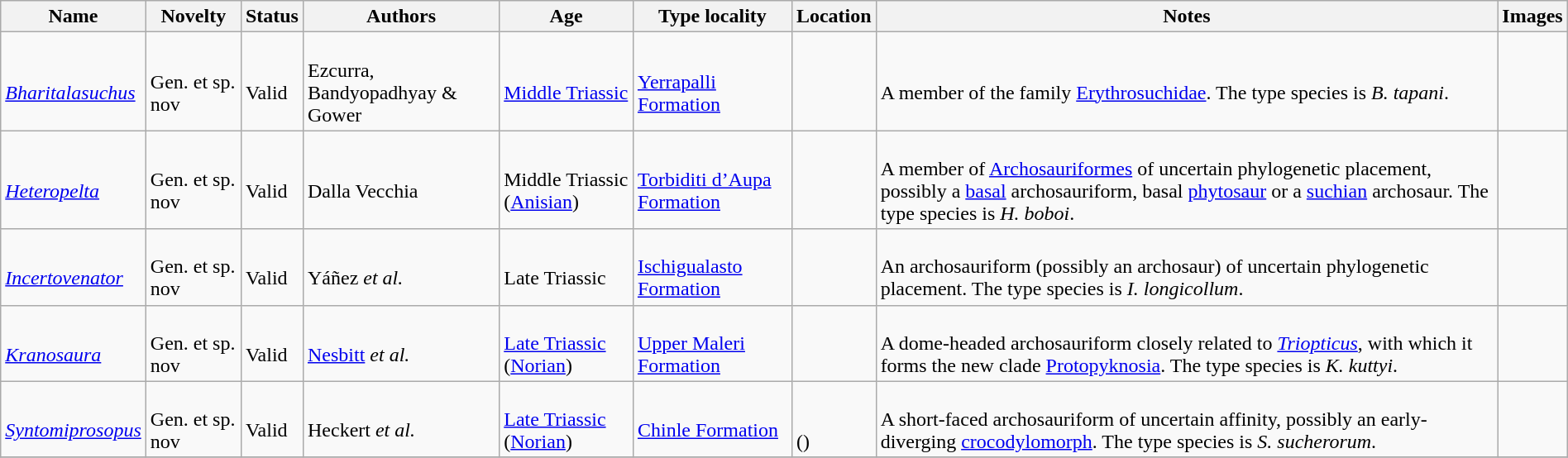<table class="wikitable sortable" align="center" width="100%">
<tr>
<th>Name</th>
<th>Novelty</th>
<th>Status</th>
<th>Authors</th>
<th>Age</th>
<th>Type locality</th>
<th>Location</th>
<th>Notes</th>
<th>Images</th>
</tr>
<tr>
<td><br><em><a href='#'>Bharitalasuchus</a></em></td>
<td><br>Gen. et sp. nov</td>
<td><br>Valid</td>
<td><br>Ezcurra, Bandyopadhyay & Gower</td>
<td><br><a href='#'>Middle Triassic</a></td>
<td><br><a href='#'>Yerrapalli Formation</a></td>
<td><br></td>
<td><br>A member of the family <a href='#'>Erythrosuchidae</a>. The type species is <em>B. tapani</em>.</td>
<td></td>
</tr>
<tr>
<td><br><em><a href='#'>Heteropelta</a></em></td>
<td><br>Gen. et sp. nov</td>
<td><br>Valid</td>
<td><br>Dalla Vecchia</td>
<td><br>Middle Triassic (<a href='#'>Anisian</a>)</td>
<td><br><a href='#'>Torbiditi d’Aupa Formation</a></td>
<td><br></td>
<td><br>A member of <a href='#'>Archosauriformes</a> of uncertain phylogenetic placement, possibly a <a href='#'>basal</a> archosauriform, basal <a href='#'>phytosaur</a> or a <a href='#'>suchian</a> archosaur. The type species is <em>H. boboi</em>.</td>
<td></td>
</tr>
<tr>
<td><br><em><a href='#'>Incertovenator</a></em></td>
<td><br>Gen. et sp. nov</td>
<td><br>Valid</td>
<td><br>Yáñez <em>et al.</em></td>
<td><br>Late Triassic</td>
<td><br><a href='#'>Ischigualasto Formation</a></td>
<td><br></td>
<td><br>An archosauriform (possibly an archosaur) of uncertain phylogenetic placement. The type species is <em>I. longicollum</em>.</td>
<td></td>
</tr>
<tr>
<td><br><em><a href='#'>Kranosaura</a></em></td>
<td><br>Gen. et sp. nov</td>
<td><br>Valid</td>
<td><br><a href='#'>Nesbitt</a> <em>et al.</em></td>
<td><br><a href='#'>Late Triassic</a> (<a href='#'>Norian</a>)</td>
<td><br><a href='#'>Upper Maleri Formation</a></td>
<td><br></td>
<td><br>A dome-headed archosauriform closely related to <em><a href='#'>Triopticus</a></em>, with which it forms the new clade <a href='#'>Protopyknosia</a>. The type species is <em>K. kuttyi</em>.</td>
<td></td>
</tr>
<tr>
<td><br><em><a href='#'>Syntomiprosopus</a> </em></td>
<td><br>Gen. et sp. nov</td>
<td><br>Valid</td>
<td><br>Heckert <em>et al.</em></td>
<td><br><a href='#'>Late Triassic</a> (<a href='#'>Norian</a>)</td>
<td><br><a href='#'>Chinle Formation</a></td>
<td><br><br>()</td>
<td><br>A short-faced archosauriform of uncertain affinity, possibly an early-diverging <a href='#'>crocodylomorph</a>. The type species is <em>S. sucherorum</em>.</td>
<td></td>
</tr>
<tr>
</tr>
</table>
